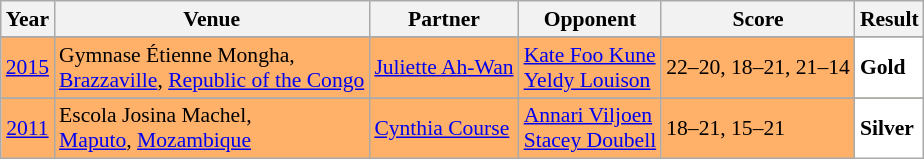<table class="sortable wikitable" style="font-size: 90%;">
<tr>
<th>Year</th>
<th>Venue</th>
<th>Partner</th>
<th>Opponent</th>
<th>Score</th>
<th>Result</th>
</tr>
<tr>
</tr>
<tr style="background:#FFB069">
<td align="center"><a href='#'>2015</a></td>
<td align="left">Gymnase Étienne Mongha,<br><a href='#'>Brazzaville</a>, <a href='#'>Republic of the Congo</a></td>
<td align="left"> <a href='#'>Juliette Ah-Wan</a></td>
<td align="left"> <a href='#'>Kate Foo Kune</a><br> <a href='#'>Yeldy Louison</a></td>
<td align="left">22–20, 18–21, 21–14</td>
<td style="text-align:left; background:white"> <strong>Gold</strong></td>
</tr>
<tr>
</tr>
<tr style="background:#FFB069">
<td align="center"><a href='#'>2011</a></td>
<td align="left">Escola Josina Machel,<br><a href='#'>Maputo</a>, <a href='#'>Mozambique</a></td>
<td align="left"> <a href='#'>Cynthia Course</a></td>
<td align="left"> <a href='#'>Annari Viljoen</a><br> <a href='#'>Stacey Doubell</a></td>
<td align="left">18–21, 15–21</td>
<td style="text-align:left; background:white"> <strong>Silver</strong></td>
</tr>
</table>
